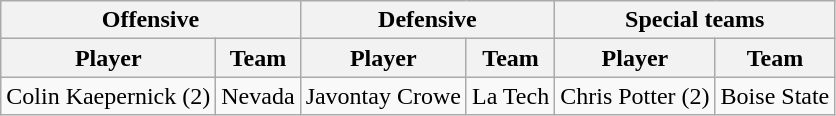<table class="wikitable">
<tr>
<th colspan="2">Offensive</th>
<th colspan="2">Defensive</th>
<th colspan="2">Special teams</th>
</tr>
<tr>
<th>Player</th>
<th>Team</th>
<th>Player</th>
<th>Team</th>
<th>Player</th>
<th>Team</th>
</tr>
<tr>
<td>Colin Kaepernick (2)</td>
<td>Nevada</td>
<td>Javontay Crowe</td>
<td>La Tech</td>
<td>Chris Potter (2)</td>
<td>Boise State</td>
</tr>
</table>
